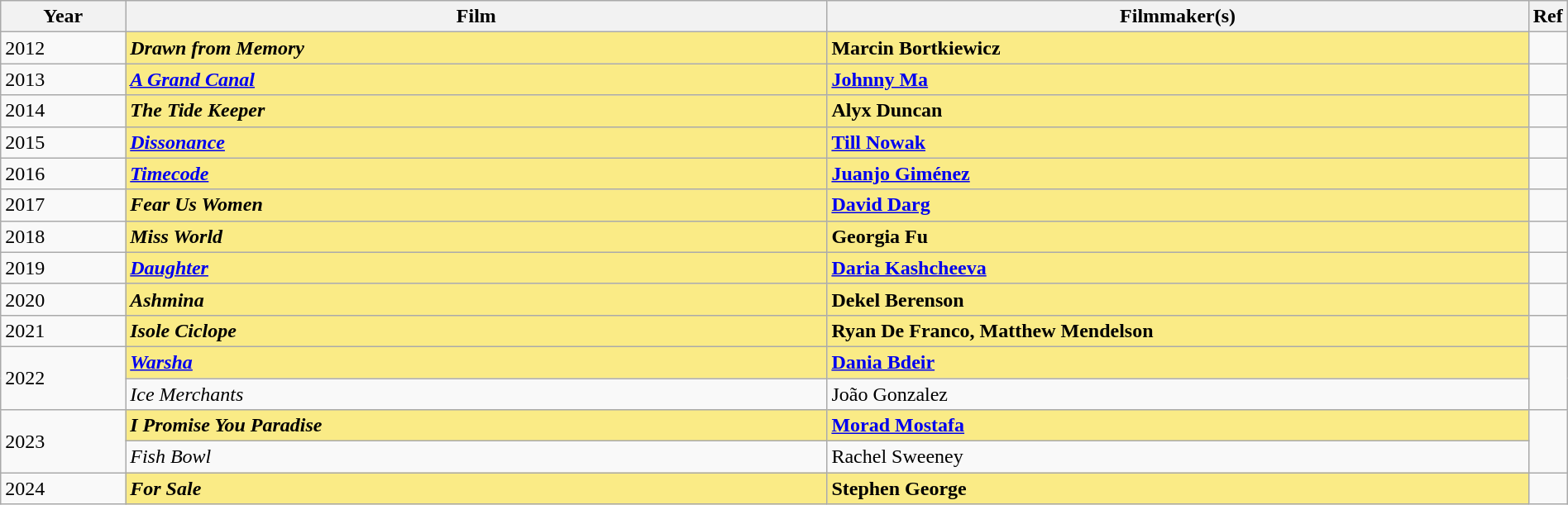<table class = "wikitable sortable" width=100%>
<tr>
<th style="width:8%;">Year</th>
<th style="width:45%;">Film</th>
<th style="width:45%;">Filmmaker(s)</th>
<th style="width:2%;">Ref</th>
</tr>
<tr>
<td>2012</td>
<td style="background:#FAEB86;"><strong><em>Drawn from Memory</em></strong></td>
<td style="background:#FAEB86;"><strong>Marcin Bortkiewicz</strong></td>
<td></td>
</tr>
<tr>
<td>2013</td>
<td style="background:#FAEB86;"><strong><em><a href='#'>A Grand Canal</a></em></strong></td>
<td style="background:#FAEB86;"><strong><a href='#'>Johnny Ma</a></strong></td>
<td></td>
</tr>
<tr>
<td>2014</td>
<td style="background:#FAEB86;"><strong><em>The Tide Keeper</em></strong></td>
<td style="background:#FAEB86;"><strong>Alyx Duncan</strong></td>
<td></td>
</tr>
<tr>
<td>2015</td>
<td style="background:#FAEB86;"><strong><em><a href='#'>Dissonance</a></em></strong></td>
<td style="background:#FAEB86;"><strong><a href='#'>Till Nowak</a></strong></td>
<td></td>
</tr>
<tr>
<td>2016</td>
<td style="background:#FAEB86;"><strong><em><a href='#'>Timecode</a></em></strong></td>
<td style="background:#FAEB86;"><strong><a href='#'>Juanjo Giménez</a></strong></td>
<td></td>
</tr>
<tr>
<td>2017</td>
<td style="background:#FAEB86;"><strong><em>Fear Us Women</em></strong></td>
<td style="background:#FAEB86;"><strong><a href='#'>David Darg</a></strong></td>
<td></td>
</tr>
<tr>
<td>2018</td>
<td style="background:#FAEB86;"><strong><em>Miss World</em></strong></td>
<td style="background:#FAEB86;"><strong>Georgia Fu</strong></td>
<td></td>
</tr>
<tr>
<td>2019</td>
<td style="background:#FAEB86;"><strong><em><a href='#'>Daughter</a></em></strong></td>
<td style="background:#FAEB86;"><strong><a href='#'>Daria Kashcheeva</a></strong></td>
<td></td>
</tr>
<tr>
<td>2020</td>
<td style="background:#FAEB86;"><strong><em>Ashmina</em></strong></td>
<td style="background:#FAEB86;"><strong>Dekel Berenson</strong></td>
<td></td>
</tr>
<tr>
<td>2021</td>
<td style="background:#FAEB86;"><strong><em>Isole Ciclope</em></strong></td>
<td style="background:#FAEB86;"><strong>Ryan De Franco, Matthew Mendelson</strong></td>
<td></td>
</tr>
<tr>
<td rowspan=2>2022</td>
<td style="background:#FAEB86;"><strong><em><a href='#'>Warsha</a></em></strong></td>
<td style="background:#FAEB86;"><strong><a href='#'>Dania Bdeir</a></strong></td>
<td rowspan=2></td>
</tr>
<tr>
<td><em>Ice Merchants</em></td>
<td>João Gonzalez</td>
</tr>
<tr>
<td rowspan=2>2023</td>
<td style="background:#FAEB86;"><strong><em>I Promise You Paradise</em></strong></td>
<td style="background:#FAEB86;"><strong><a href='#'>Morad Mostafa</a></strong></td>
<td rowspan=2></td>
</tr>
<tr>
<td><em>Fish Bowl</em></td>
<td>Rachel Sweeney</td>
</tr>
<tr>
<td>2024</td>
<td style="background:#FAEB86;"><strong><em>For Sale</em></strong></td>
<td style="background:#FAEB86;"><strong>Stephen George</strong></td>
<td></td>
</tr>
</table>
